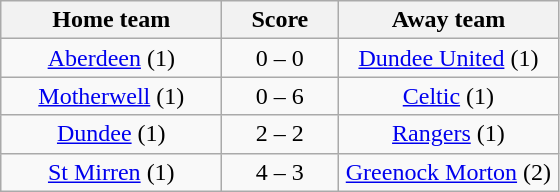<table class="wikitable" style="text-align: center">
<tr>
<th width=140>Home team</th>
<th width=70>Score</th>
<th width=140>Away team</th>
</tr>
<tr>
<td><a href='#'>Aberdeen</a> (1)</td>
<td>0 – 0</td>
<td><a href='#'>Dundee United</a> (1)</td>
</tr>
<tr>
<td><a href='#'>Motherwell</a> (1)</td>
<td>0 – 6</td>
<td><a href='#'>Celtic</a> (1)</td>
</tr>
<tr>
<td><a href='#'>Dundee</a> (1)</td>
<td>2 – 2</td>
<td><a href='#'>Rangers</a> (1)</td>
</tr>
<tr>
<td><a href='#'>St Mirren</a> (1)</td>
<td>4 – 3</td>
<td><a href='#'>Greenock Morton</a> (2)</td>
</tr>
</table>
